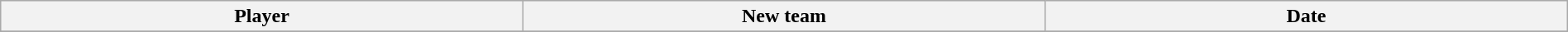<table class="wikitable" style="width:100%;">
<tr style="text-align:center; background:#ddd;">
<th style="width:33%;">Player</th>
<th style="width:33%;">New team</th>
<th style="width:33%;">Date</th>
</tr>
<tr>
</tr>
</table>
